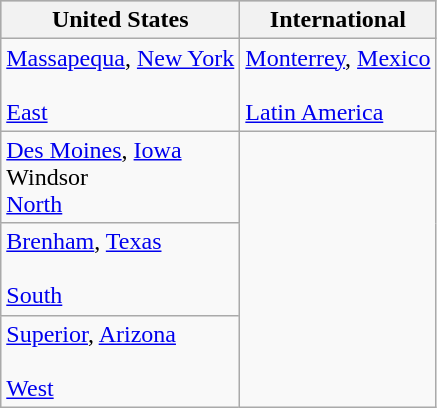<table class="wikitable">
<tr style="background:#bebebe;">
<th>United States</th>
<th>International</th>
</tr>
<tr>
<td> <a href='#'>Massapequa</a>, <a href='#'>New York</a><br><br><a href='#'>East</a></td>
<td> <a href='#'>Monterrey</a>, <a href='#'>Mexico</a><br><br><a href='#'>Latin America</a></td>
</tr>
<tr>
<td> <a href='#'>Des Moines</a>, <a href='#'>Iowa</a><br>Windsor<br><a href='#'>North</a></td>
<td rowspan=3></td>
</tr>
<tr>
<td> <a href='#'>Brenham</a>, <a href='#'>Texas</a><br><br><a href='#'>South</a></td>
</tr>
<tr>
<td> <a href='#'>Superior</a>, <a href='#'>Arizona</a><br><br><a href='#'>West</a></td>
</tr>
</table>
